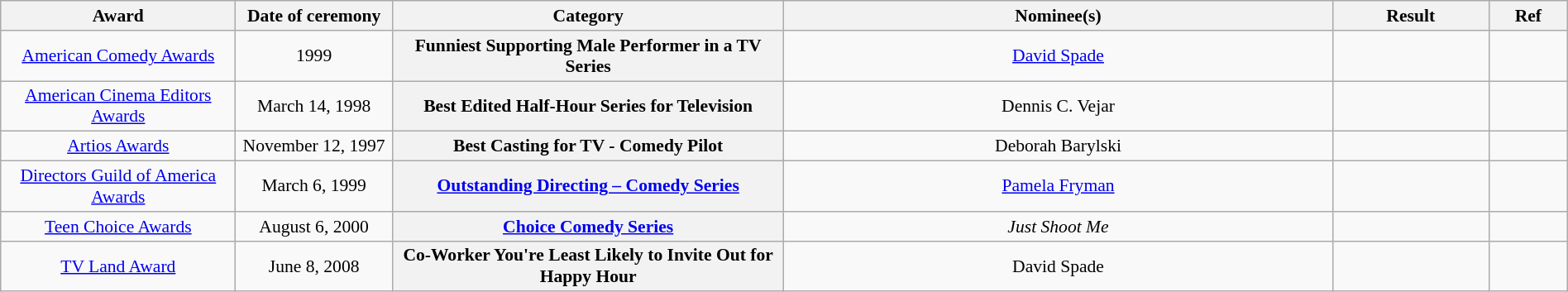<table class="wikitable plainrowheaders" style="font-size: 90%; text-align:center" width=100%>
<tr>
<th scope="col" width="15%">Award</th>
<th scope="col" width="10%">Date of ceremony</th>
<th scope="col" width="25%">Category</th>
<th scope="col" width="35%">Nominee(s)</th>
<th scope="col" width="10%">Result</th>
<th scope="col" width="5%">Ref</th>
</tr>
<tr>
<td><a href='#'>American Comedy Awards</a></td>
<td>1999</td>
<th scope="row" style="text-align:center">Funniest Supporting Male Performer in a TV Series</th>
<td><a href='#'>David Spade</a><br></td>
<td></td>
<td></td>
</tr>
<tr>
<td><a href='#'>American Cinema Editors Awards</a></td>
<td>March 14, 1998</td>
<th scope="row" style="text-align:center">Best Edited Half-Hour Series for Television</th>
<td>Dennis C. Vejar<br></td>
<td></td>
<td></td>
</tr>
<tr>
<td><a href='#'>Artios Awards</a></td>
<td>November 12, 1997</td>
<th scope="row" style="text-align:center">Best Casting for TV - Comedy Pilot</th>
<td>Deborah Barylski</td>
<td></td>
<td></td>
</tr>
<tr>
<td><a href='#'>Directors Guild of America Awards</a></td>
<td>March 6, 1999</td>
<th scope="row" style="text-align:center"><a href='#'>Outstanding Directing – Comedy Series</a></th>
<td><a href='#'>Pamela Fryman</a><br></td>
<td></td>
<td></td>
</tr>
<tr>
<td><a href='#'>Teen Choice Awards</a></td>
<td>August 6, 2000</td>
<th scope="row" style="text-align:center"><a href='#'>Choice Comedy Series</a></th>
<td><em>Just Shoot Me</em></td>
<td></td>
<td></td>
</tr>
<tr>
<td><a href='#'>TV Land Award</a></td>
<td>June 8, 2008</td>
<th scope="row" style="text-align:center">Co-Worker You're Least Likely to Invite Out for Happy Hour</th>
<td>David Spade</td>
<td></td>
<td></td>
</tr>
</table>
